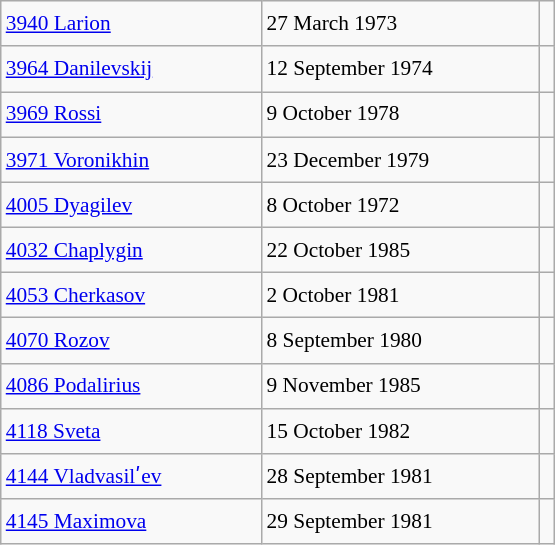<table class="wikitable" style="font-size: 89%; float: left; width: 26em; margin-right: 1em; line-height: 1.65em; !important; height: 324px;">
<tr>
<td><a href='#'>3940 Larion</a></td>
<td>27 March 1973</td>
<td></td>
</tr>
<tr>
<td><a href='#'>3964 Danilevskij</a></td>
<td>12 September 1974</td>
<td></td>
</tr>
<tr>
<td><a href='#'>3969 Rossi</a></td>
<td>9 October 1978</td>
<td></td>
</tr>
<tr>
<td><a href='#'>3971 Voronikhin</a></td>
<td>23 December 1979</td>
<td></td>
</tr>
<tr>
<td><a href='#'>4005 Dyagilev</a></td>
<td>8 October 1972</td>
<td></td>
</tr>
<tr>
<td><a href='#'>4032 Chaplygin</a></td>
<td>22 October 1985</td>
<td></td>
</tr>
<tr>
<td><a href='#'>4053 Cherkasov</a></td>
<td>2 October 1981</td>
<td></td>
</tr>
<tr>
<td><a href='#'>4070 Rozov</a></td>
<td>8 September 1980</td>
<td></td>
</tr>
<tr>
<td><a href='#'>4086 Podalirius</a></td>
<td>9 November 1985</td>
<td></td>
</tr>
<tr>
<td><a href='#'>4118 Sveta</a></td>
<td>15 October 1982</td>
<td></td>
</tr>
<tr>
<td><a href='#'>4144 Vladvasilʹev</a></td>
<td>28 September 1981</td>
<td></td>
</tr>
<tr>
<td><a href='#'>4145 Maximova</a></td>
<td>29 September 1981</td>
<td></td>
</tr>
</table>
